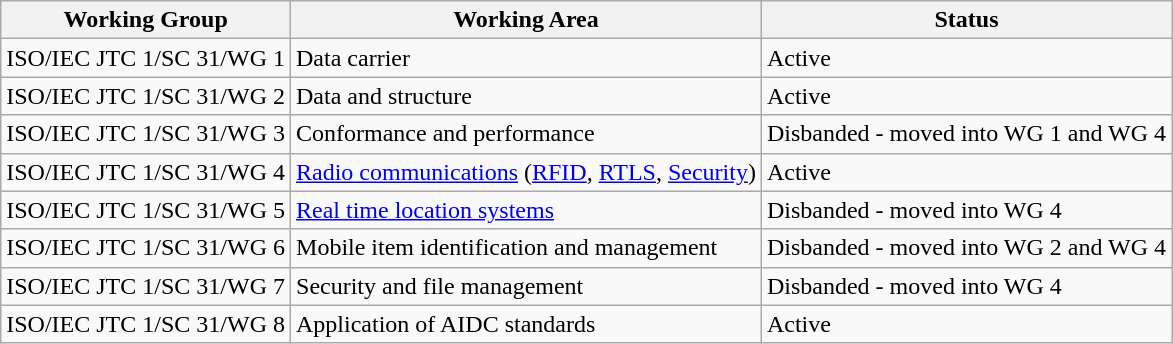<table class="wikitable">
<tr>
<th>Working Group</th>
<th>Working Area</th>
<th>Status</th>
</tr>
<tr>
<td>ISO/IEC JTC 1/SC 31/WG 1</td>
<td>Data carrier</td>
<td>Active</td>
</tr>
<tr>
<td>ISO/IEC JTC 1/SC 31/WG 2</td>
<td>Data and structure</td>
<td>Active</td>
</tr>
<tr>
<td>ISO/IEC JTC 1/SC 31/WG 3</td>
<td>Conformance and performance</td>
<td>Disbanded - moved into WG 1 and WG 4</td>
</tr>
<tr>
<td>ISO/IEC JTC 1/SC 31/WG 4</td>
<td><a href='#'>Radio communications</a> (<a href='#'>RFID</a>, <a href='#'>RTLS</a>, <a href='#'>Security</a>)</td>
<td>Active</td>
</tr>
<tr>
<td>ISO/IEC JTC 1/SC 31/WG 5</td>
<td><a href='#'>Real time location systems</a></td>
<td>Disbanded - moved into WG 4</td>
</tr>
<tr>
<td>ISO/IEC JTC 1/SC 31/WG 6</td>
<td>Mobile item identification and management</td>
<td>Disbanded - moved into WG 2 and WG 4</td>
</tr>
<tr>
<td>ISO/IEC JTC 1/SC 31/WG 7</td>
<td>Security and file management</td>
<td>Disbanded - moved into WG 4</td>
</tr>
<tr>
<td>ISO/IEC JTC 1/SC 31/WG 8</td>
<td>Application of AIDC standards</td>
<td>Active</td>
</tr>
</table>
